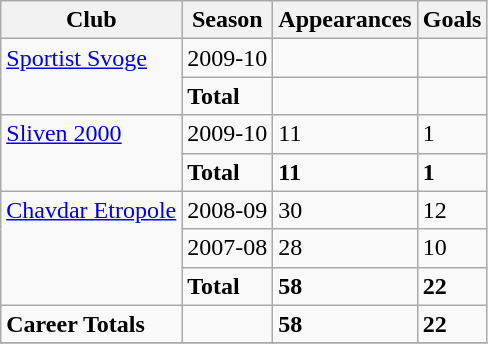<table class="wikitable">
<tr>
<th rowspan="1">Club</th>
<th rowspan="1">Season</th>
<th rowspan="1">Appearances</th>
<th rowspan="1">Goals</th>
</tr>
<tr>
<td rowspan="2" valign=top><a href='#'>Sportist Svoge</a></td>
<td>2009-10</td>
<td></td>
<td></td>
</tr>
<tr>
<td><strong>Total</strong></td>
<td></td>
<td></td>
</tr>
<tr>
<td rowspan="2" valign=top><a href='#'>Sliven 2000</a></td>
<td>2009-10</td>
<td>11</td>
<td>1</td>
</tr>
<tr>
<td><strong>Total</strong></td>
<td><strong>11</strong></td>
<td><strong>1</strong></td>
</tr>
<tr>
<td rowspan="3" valign=top><a href='#'>Chavdar Etropole</a></td>
<td>2008-09</td>
<td>30</td>
<td>12</td>
</tr>
<tr>
<td>2007-08</td>
<td>28</td>
<td>10</td>
</tr>
<tr>
<td><strong>Total</strong></td>
<td><strong>58</strong></td>
<td><strong>22</strong></td>
</tr>
<tr>
<td rowspan="1" valign=top><strong>Career Totals</strong></td>
<td></td>
<td><strong>58</strong></td>
<td><strong>22</strong></td>
</tr>
<tr>
</tr>
</table>
